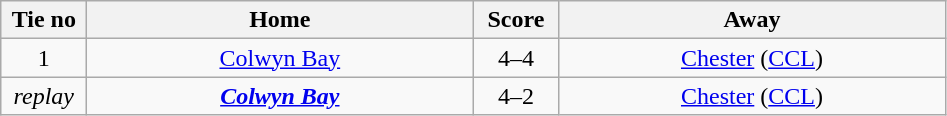<table class="wikitable" style="text-align:center">
<tr>
<th width=50>Tie no</th>
<th width=250>Home</th>
<th width=50>Score</th>
<th width=250>Away</th>
</tr>
<tr>
<td>1</td>
<td><a href='#'>Colwyn Bay</a></td>
<td>4–4</td>
<td><a href='#'>Chester</a> (<a href='#'>CCL</a>)</td>
</tr>
<tr>
<td><em>replay</em></td>
<td><strong><em><a href='#'>Colwyn Bay</a></em></strong></td>
<td>4–2</td>
<td><a href='#'>Chester</a> (<a href='#'>CCL</a>)</td>
</tr>
</table>
